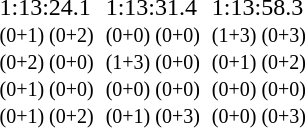<table>
<tr>
<td></td>
<td></td>
<td>1:13:24.1<br><small>(0+1) (0+2)<br>(0+2) (0+0)<br>(0+1) (0+0)<br>(0+1) (0+2)</small></td>
<td></td>
<td>1:13:31.4<br><small>(0+0) (0+0)<br>(1+3) (0+0)<br>(0+0) (0+0)<br>(0+1) (0+3)</small></td>
<td></td>
<td>1:13:58.3<br><small>(1+3) (0+3)<br>(0+1) (0+2)<br>(0+0) (0+0)<br>(0+0) (0+3)</small></td>
</tr>
</table>
